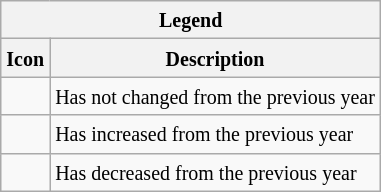<table class="wikitable">
<tr>
<th colspan="2"><small>Legend</small></th>
</tr>
<tr>
<th><small> Icon</small></th>
<th><small> Description</small></th>
</tr>
<tr>
<td></td>
<td><small>Has not changed from the previous year</small></td>
</tr>
<tr>
<td></td>
<td><small>Has increased from the previous year</small></td>
</tr>
<tr>
<td></td>
<td><small>Has decreased from the previous year</small></td>
</tr>
</table>
